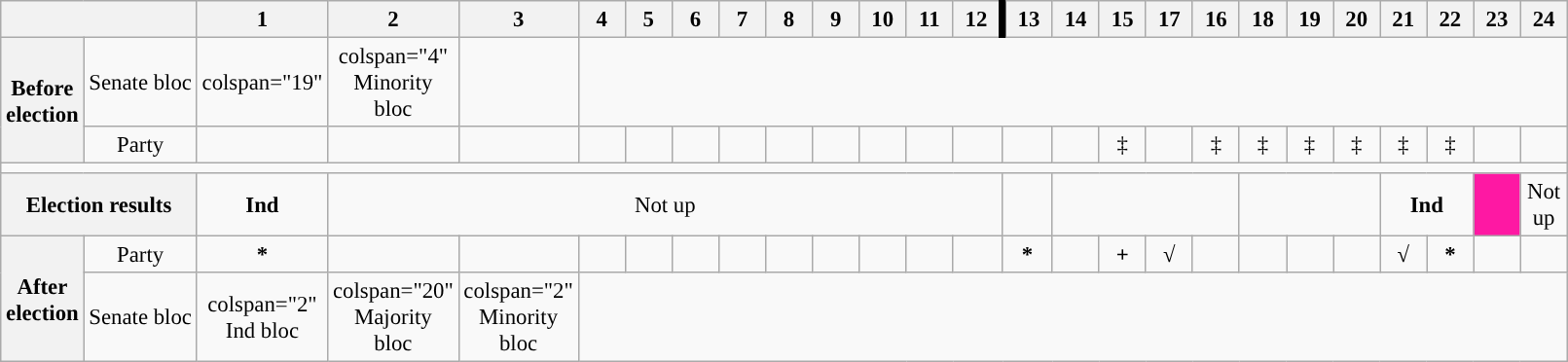<table class="wikitable" style="text-align:center; font-size:95%">
<tr>
<th colspan=2></th>
<th width="25px">1</th>
<th width="25px">2</th>
<th width="25px">3</th>
<th width="25px">4</th>
<th width="25px">5</th>
<th width="25px">6</th>
<th width="25px">7</th>
<th width="25px">8</th>
<th width="25px">9</th>
<th width="25px">10</th>
<th width="25px">11</th>
<th width="25px">12</th>
<th width="25px" style="border-left:5px solid black;">13</th>
<th width="25px">14</th>
<th width="25px">15</th>
<th width="25px">17</th>
<th width="25px">16</th>
<th width="25px">18</th>
<th width="25px">19</th>
<th width="25px">20</th>
<th width="25px">21</th>
<th width="25px">22</th>
<th width="25px">23</th>
<th width="25px">24</th>
</tr>
<tr>
<th rowspan=2>Before<br>election</th>
<td>Senate bloc</td>
<td>colspan="19"  </td>
<td>colspan="4"  Minority bloc</td>
<td> </td>
</tr>
<tr>
<td>Party</td>
<td></td>
<td></td>
<td></td>
<td></td>
<td></td>
<td></td>
<td></td>
<td></td>
<td></td>
<td></td>
<td></td>
<td></td>
<td></td>
<td></td>
<td>‡</td>
<td></td>
<td>‡</td>
<td>‡</td>
<td>‡</td>
<td>‡</td>
<td>‡</td>
<td>‡</td>
<td></td>
<td></td>
</tr>
<tr>
<td colspan="26"></td>
</tr>
<tr>
<th colspan="2">Election results</th>
<td><strong>Ind</strong></td>
<td colspan="11">Not up</td>
<td><strong><a href='#'></a></strong></td>
<td colspan="4"><strong><a href='#'></a></strong></td>
<td colspan="3"><strong><a href='#'></a></strong></td>
<td colspan="2"><strong>Ind</strong></td>
<td bgcolor="#FE18A3"><strong><a href='#'></a></strong></td>
<td>Not up</td>
</tr>
<tr>
<th rowspan="2">After<br>election</th>
<td>Party</td>
<td><strong>*</strong></td>
<td></td>
<td></td>
<td></td>
<td></td>
<td></td>
<td></td>
<td></td>
<td></td>
<td></td>
<td></td>
<td><br></td>
<td><strong>*</strong></td>
<td><strong></strong></td>
<td><strong>+</strong></td>
<td><strong>√</strong></td>
<td><strong></strong></td>
<td><strong></strong></td>
<td><strong></strong></td>
<td><strong></strong></td>
<td><strong>√</strong></td>
<td><strong>*</strong></td>
<td><strong></strong></td>
<td></td>
</tr>
<tr>
<td>Senate bloc</td>
<td>colspan="2"  Ind bloc</td>
<td>colspan="20"  Majority bloc</td>
<td>colspan="2"  Minority bloc</td>
</tr>
</table>
